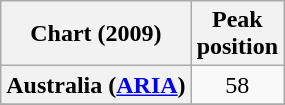<table class="wikitable sortable plainrowheaders">
<tr>
<th scope="col">Chart (2009)</th>
<th scope="col">Peak<br>position</th>
</tr>
<tr>
<th scope="row">Australia (<a href='#'>ARIA</a>)<br></th>
<td align="center">58</td>
</tr>
<tr>
</tr>
</table>
